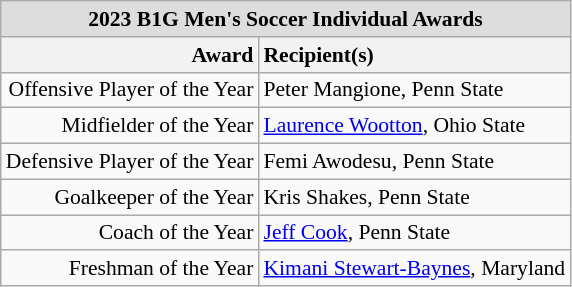<table class="wikitable" style="white-space:nowrap; font-size:90%;">
<tr>
<td colspan="7" style="text-align:center; background:#ddd;"><strong>2023 B1G Men's Soccer Individual Awards</strong></td>
</tr>
<tr>
<th style="text-align:right;">Award</th>
<th style="text-align:left;">Recipient(s)</th>
</tr>
<tr>
<td style="text-align:right;">Offensive Player of the Year</td>
<td style="text-align:left;">Peter Mangione, Penn State</td>
</tr>
<tr>
<td style="text-align:right;">Midfielder of the Year</td>
<td style="text-align:left;"><a href='#'>Laurence Wootton</a>, Ohio State</td>
</tr>
<tr>
<td style="text-align:right;">Defensive Player of the Year</td>
<td style="text-align:left;">Femi Awodesu, Penn State</td>
</tr>
<tr>
<td style="text-align:right;">Goalkeeper of the Year</td>
<td style="text-align:left;">Kris Shakes, Penn State</td>
</tr>
<tr>
<td style="text-align:right;">Coach of the Year</td>
<td style="text-align:left;"><a href='#'>Jeff Cook</a>, Penn State</td>
</tr>
<tr>
<td style="text-align:right;">Freshman of the Year</td>
<td style="text-align:left;"><a href='#'>Kimani Stewart-Baynes</a>, Maryland</td>
</tr>
</table>
